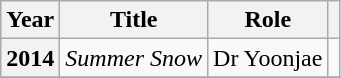<table class="wikitable sortable  plainrowheaders">
<tr>
<th>Year</th>
<th>Title</th>
<th>Role</th>
<th scope="col" class="unsortable"></th>
</tr>
<tr>
<th scope="row">2014</th>
<td><em>Summer Snow</em></td>
<td>Dr Yoonjae</td>
<td></td>
</tr>
<tr>
</tr>
</table>
